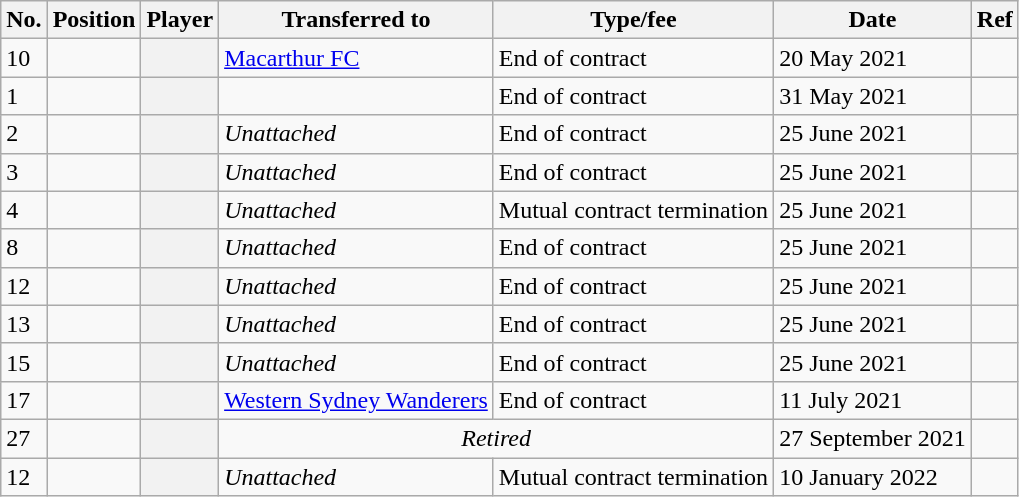<table class="wikitable plainrowheaders sortable" style="text-align:center; text-align:left">
<tr>
<th scope="col">No.</th>
<th scope="col">Position</th>
<th scope="col">Player</th>
<th scope="col">Transferred to</th>
<th scope="col">Type/fee</th>
<th scope="col">Date</th>
<th scope="col" class="unsortable">Ref</th>
</tr>
<tr>
<td>10</td>
<td></td>
<th scope="row"></th>
<td><a href='#'>Macarthur FC</a></td>
<td>End of contract</td>
<td>20 May 2021</td>
<td></td>
</tr>
<tr>
<td>1</td>
<td></td>
<th scope="row"></th>
<td></td>
<td>End of contract</td>
<td>31 May 2021</td>
<td></td>
</tr>
<tr>
<td>2</td>
<td></td>
<th scope="row"></th>
<td><em>Unattached</em></td>
<td>End of contract</td>
<td>25 June 2021</td>
<td></td>
</tr>
<tr>
<td>3</td>
<td></td>
<th scope="row"></th>
<td><em>Unattached</em></td>
<td>End of contract</td>
<td>25 June 2021</td>
<td></td>
</tr>
<tr>
<td>4</td>
<td></td>
<th scope="row"></th>
<td><em>Unattached</em></td>
<td>Mutual contract termination</td>
<td>25 June 2021</td>
<td></td>
</tr>
<tr>
<td>8</td>
<td></td>
<th scope="row"></th>
<td><em>Unattached</em></td>
<td>End of contract</td>
<td>25 June 2021</td>
<td></td>
</tr>
<tr>
<td>12</td>
<td></td>
<th scope="row"></th>
<td><em>Unattached</em></td>
<td>End of contract</td>
<td>25 June 2021</td>
<td></td>
</tr>
<tr>
<td>13</td>
<td></td>
<th scope="row"></th>
<td><em>Unattached</em></td>
<td>End of contract</td>
<td>25 June 2021</td>
<td></td>
</tr>
<tr>
<td>15</td>
<td></td>
<th scope="row"></th>
<td><em>Unattached</em></td>
<td>End of contract</td>
<td>25 June 2021</td>
<td></td>
</tr>
<tr>
<td>17</td>
<td></td>
<th scope="row"></th>
<td><a href='#'>Western Sydney Wanderers</a></td>
<td>End of contract</td>
<td>11 July 2021</td>
<td></td>
</tr>
<tr>
<td>27</td>
<td></td>
<th scope="row"></th>
<td colspan="2" align=center><em>Retired</em></td>
<td>27 September 2021</td>
<td></td>
</tr>
<tr>
<td>12</td>
<td></td>
<th scope="row"></th>
<td><em>Unattached</em></td>
<td>Mutual contract termination</td>
<td>10 January 2022</td>
<td></td>
</tr>
</table>
